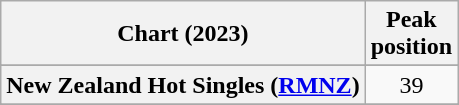<table class="wikitable sortable plainrowheaders" style="text-align:center">
<tr>
<th scope="col">Chart (2023)</th>
<th scope="col">Peak<br>position</th>
</tr>
<tr>
</tr>
<tr>
<th scope="row">New Zealand Hot Singles (<a href='#'>RMNZ</a>)</th>
<td>39</td>
</tr>
<tr>
</tr>
<tr>
</tr>
</table>
